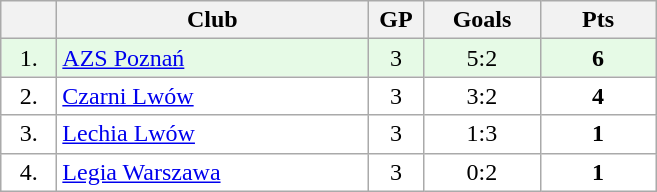<table class="wikitable">
<tr>
<th width="30"></th>
<th width="200">Club</th>
<th width="30">GP</th>
<th width="70">Goals</th>
<th width="70">Pts</th>
</tr>
<tr bgcolor="#e6fae6" align="center">
<td>1.</td>
<td align="left"><a href='#'>AZS Poznań</a></td>
<td>3</td>
<td>5:2</td>
<td><strong>6</strong></td>
</tr>
<tr bgcolor="#FFFFFF" align="center">
<td>2.</td>
<td align="left"><a href='#'>Czarni Lwów</a></td>
<td>3</td>
<td>3:2</td>
<td><strong>4</strong></td>
</tr>
<tr bgcolor="#FFFFFF" align="center">
<td>3.</td>
<td align="left"><a href='#'>Lechia Lwów</a></td>
<td>3</td>
<td>1:3</td>
<td><strong>1</strong></td>
</tr>
<tr bgcolor="#FFFFFF" align="center">
<td>4.</td>
<td align="left"><a href='#'>Legia Warszawa</a></td>
<td>3</td>
<td>0:2</td>
<td><strong>1</strong></td>
</tr>
</table>
